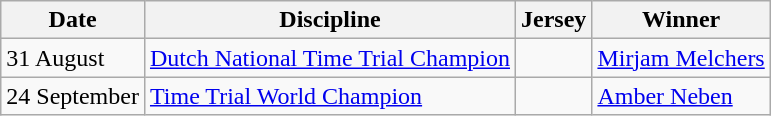<table class="wikitable">
<tr>
<th>Date</th>
<th>Discipline</th>
<th>Jersey</th>
<th>Winner</th>
</tr>
<tr>
<td>31 August</td>
<td><a href='#'>Dutch National Time Trial Champion</a></td>
<td></td>
<td><a href='#'>Mirjam Melchers</a></td>
</tr>
<tr>
<td>24 September</td>
<td><a href='#'>Time Trial World Champion</a></td>
<td></td>
<td> <a href='#'>Amber Neben</a></td>
</tr>
</table>
